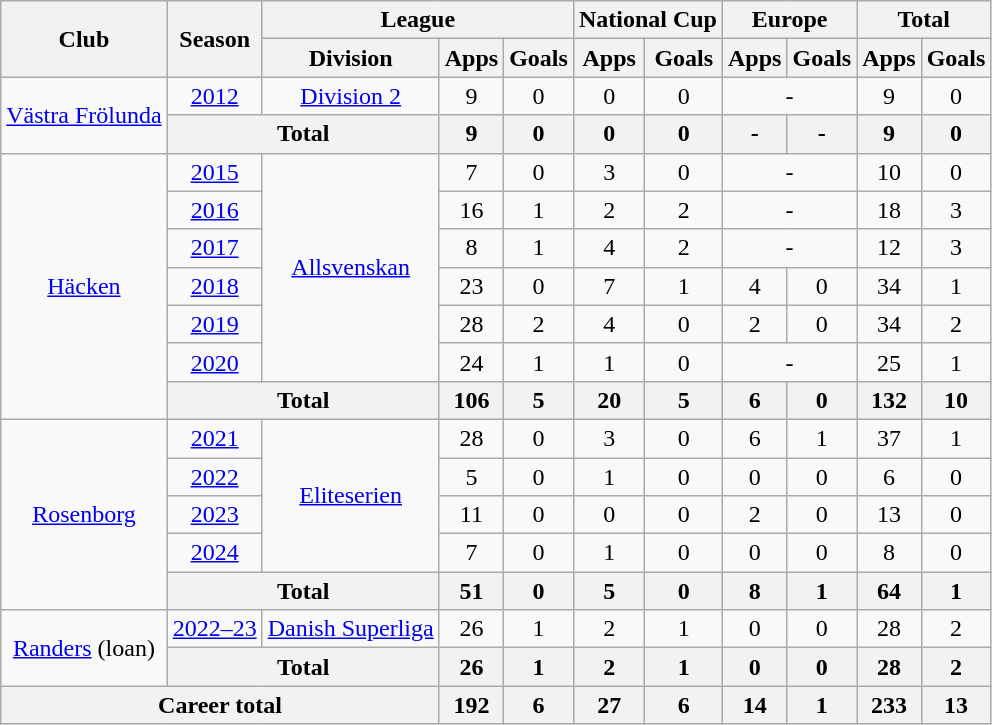<table class="wikitable" style="text-align: center;">
<tr>
<th rowspan="2">Club</th>
<th rowspan="2">Season</th>
<th colspan="3">League</th>
<th colspan="2">National Cup</th>
<th colspan="2">Europe</th>
<th colspan="2">Total</th>
</tr>
<tr>
<th>Division</th>
<th>Apps</th>
<th>Goals</th>
<th>Apps</th>
<th>Goals</th>
<th>Apps</th>
<th>Goals</th>
<th>Apps</th>
<th>Goals</th>
</tr>
<tr>
<td rowspan="2"><a href='#'>Västra Frölunda</a></td>
<td><a href='#'>2012</a></td>
<td rowspan="1"><a href='#'>Division 2</a></td>
<td>9</td>
<td>0</td>
<td>0</td>
<td>0</td>
<td colspan="2">-</td>
<td>9</td>
<td>0</td>
</tr>
<tr>
<th colspan="2">Total</th>
<th>9</th>
<th>0</th>
<th>0</th>
<th>0</th>
<th>-</th>
<th>-</th>
<th>9</th>
<th>0</th>
</tr>
<tr>
<td rowspan="7"><a href='#'>Häcken</a></td>
<td><a href='#'>2015</a></td>
<td rowspan="6"><a href='#'>Allsvenskan</a></td>
<td>7</td>
<td>0</td>
<td>3</td>
<td>0</td>
<td colspan="2">-</td>
<td>10</td>
<td>0</td>
</tr>
<tr>
<td><a href='#'>2016</a></td>
<td>16</td>
<td>1</td>
<td>2</td>
<td>2</td>
<td colspan="2">-</td>
<td>18</td>
<td>3</td>
</tr>
<tr>
<td><a href='#'>2017</a></td>
<td>8</td>
<td>1</td>
<td>4</td>
<td>2</td>
<td colspan="2">-</td>
<td>12</td>
<td>3</td>
</tr>
<tr>
<td><a href='#'>2018</a></td>
<td>23</td>
<td>0</td>
<td>7</td>
<td>1</td>
<td>4</td>
<td>0</td>
<td>34</td>
<td>1</td>
</tr>
<tr>
<td><a href='#'>2019</a></td>
<td>28</td>
<td>2</td>
<td>4</td>
<td>0</td>
<td>2</td>
<td>0</td>
<td>34</td>
<td>2</td>
</tr>
<tr>
<td><a href='#'>2020</a></td>
<td>24</td>
<td>1</td>
<td>1</td>
<td>0</td>
<td colspan="2">-</td>
<td>25</td>
<td>1</td>
</tr>
<tr>
<th colspan="2">Total</th>
<th>106</th>
<th>5</th>
<th>20</th>
<th>5</th>
<th>6</th>
<th>0</th>
<th>132</th>
<th>10</th>
</tr>
<tr>
<td rowspan="5"><a href='#'>Rosenborg</a></td>
<td><a href='#'>2021</a></td>
<td rowspan="4"><a href='#'>Eliteserien</a></td>
<td>28</td>
<td>0</td>
<td>3</td>
<td>0</td>
<td>6</td>
<td>1</td>
<td>37</td>
<td>1</td>
</tr>
<tr>
<td><a href='#'>2022</a></td>
<td>5</td>
<td>0</td>
<td>1</td>
<td>0</td>
<td>0</td>
<td>0</td>
<td>6</td>
<td>0</td>
</tr>
<tr>
<td><a href='#'>2023</a></td>
<td>11</td>
<td>0</td>
<td>0</td>
<td>0</td>
<td>2</td>
<td>0</td>
<td>13</td>
<td>0</td>
</tr>
<tr>
<td><a href='#'>2024</a></td>
<td>7</td>
<td>0</td>
<td>1</td>
<td>0</td>
<td>0</td>
<td>0</td>
<td>8</td>
<td>0</td>
</tr>
<tr>
<th colspan="2">Total</th>
<th>51</th>
<th>0</th>
<th>5</th>
<th>0</th>
<th>8</th>
<th>1</th>
<th>64</th>
<th>1</th>
</tr>
<tr>
<td rowspan="2"><a href='#'>Randers</a> (loan)</td>
<td><a href='#'>2022–23</a></td>
<td rowspan="1"><a href='#'>Danish Superliga</a></td>
<td>26</td>
<td>1</td>
<td>2</td>
<td>1</td>
<td>0</td>
<td>0</td>
<td>28</td>
<td>2</td>
</tr>
<tr>
<th colspan="2">Total</th>
<th>26</th>
<th>1</th>
<th>2</th>
<th>1</th>
<th>0</th>
<th>0</th>
<th>28</th>
<th>2</th>
</tr>
<tr>
<th colspan="3">Career total</th>
<th>192</th>
<th>6</th>
<th>27</th>
<th>6</th>
<th>14</th>
<th>1</th>
<th>233</th>
<th>13</th>
</tr>
</table>
